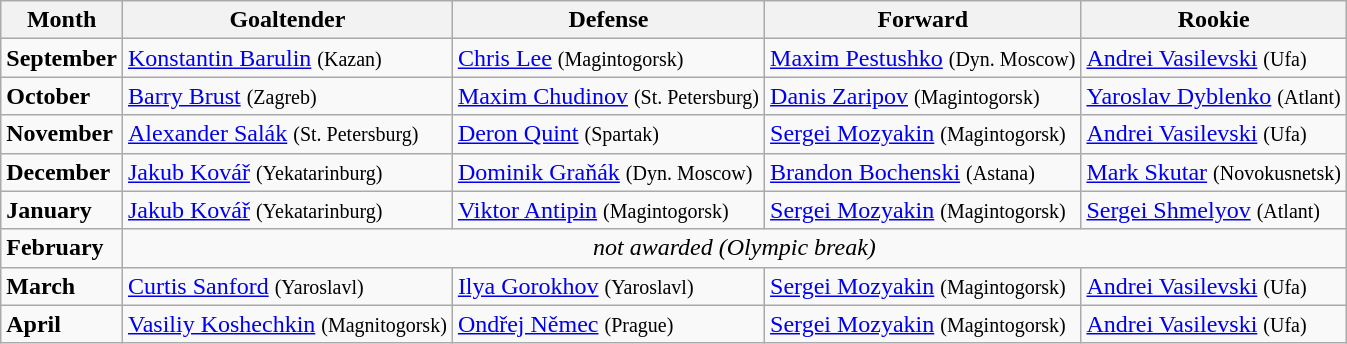<table class="wikitable" style="text-align:left;">
<tr>
<th>Month</th>
<th>Goaltender</th>
<th>Defense</th>
<th>Forward</th>
<th>Rookie</th>
</tr>
<tr>
<td style="text-align:left;"><strong>September</strong></td>
<td> <a href='#'>Konstantin Barulin</a> <small>(Kazan)</small></td>
<td> <a href='#'>Chris Lee</a> <small>(Magintogorsk)</small></td>
<td> <a href='#'>Maxim Pestushko</a> <small>(Dyn. Moscow)</small></td>
<td> <a href='#'>Andrei Vasilevski</a> <small>(Ufa)</small></td>
</tr>
<tr>
<td style="text-align:left;"><strong>October</strong></td>
<td> <a href='#'>Barry Brust</a> <small>(Zagreb)</small></td>
<td> <a href='#'>Maxim Chudinov</a> <small>(St. Petersburg)</small></td>
<td> <a href='#'>Danis Zaripov</a> <small>(Magintogorsk)</small></td>
<td> <a href='#'>Yaroslav Dyblenko</a> <small>(Atlant)</small></td>
</tr>
<tr>
<td style="text-align:left;"><strong>November</strong></td>
<td> <a href='#'>Alexander Salák</a> <small>(St. Petersburg)</small></td>
<td> <a href='#'>Deron Quint</a> <small>(Spartak)</small></td>
<td> <a href='#'>Sergei Mozyakin</a> <small>(Magintogorsk)</small></td>
<td> <a href='#'>Andrei Vasilevski</a> <small>(Ufa)</small></td>
</tr>
<tr>
<td style="text-align:left;"><strong>December</strong></td>
<td> <a href='#'>Jakub Kovář</a> <small>(Yekatarinburg)</small></td>
<td> <a href='#'>Dominik Graňák</a> <small>(Dyn. Moscow)</small></td>
<td> <a href='#'>Brandon Bochenski</a> <small>(Astana)</small></td>
<td> <a href='#'>Mark Skutar</a> <small>(Novokusnetsk)</small></td>
</tr>
<tr>
<td style="text-align:left;"><strong>January</strong></td>
<td> <a href='#'>Jakub Kovář</a> <small>(Yekatarinburg)</small></td>
<td> <a href='#'>Viktor Antipin</a> <small>(Magintogorsk)</small></td>
<td> <a href='#'>Sergei Mozyakin</a> <small>(Magintogorsk)</small></td>
<td> <a href='#'>Sergei Shmelyov</a> <small>(Atlant)</small></td>
</tr>
<tr>
<td style="text-align:left;"><strong>February</strong></td>
<td colspan=4 style="text-align: center;"><em>not awarded (Olympic break)</em></td>
</tr>
<tr>
<td style="text-align:left;"><strong>March</strong></td>
<td> <a href='#'>Curtis Sanford</a> <small>(Yaroslavl)</small></td>
<td> <a href='#'>Ilya Gorokhov</a> <small>(Yaroslavl)</small></td>
<td> <a href='#'>Sergei Mozyakin</a> <small>(Magintogorsk)</small></td>
<td> <a href='#'>Andrei Vasilevski</a> <small>(Ufa)</small></td>
</tr>
<tr>
<td style="text-align:left;"><strong>April</strong></td>
<td> <a href='#'>Vasiliy Koshechkin</a> <small>(Magnitogorsk)</small></td>
<td> <a href='#'>Ondřej Němec</a> <small>(Prague)</small></td>
<td> <a href='#'>Sergei Mozyakin</a> <small>(Magintogorsk)</small></td>
<td> <a href='#'>Andrei Vasilevski</a> <small>(Ufa)</small></td>
</tr>
</table>
